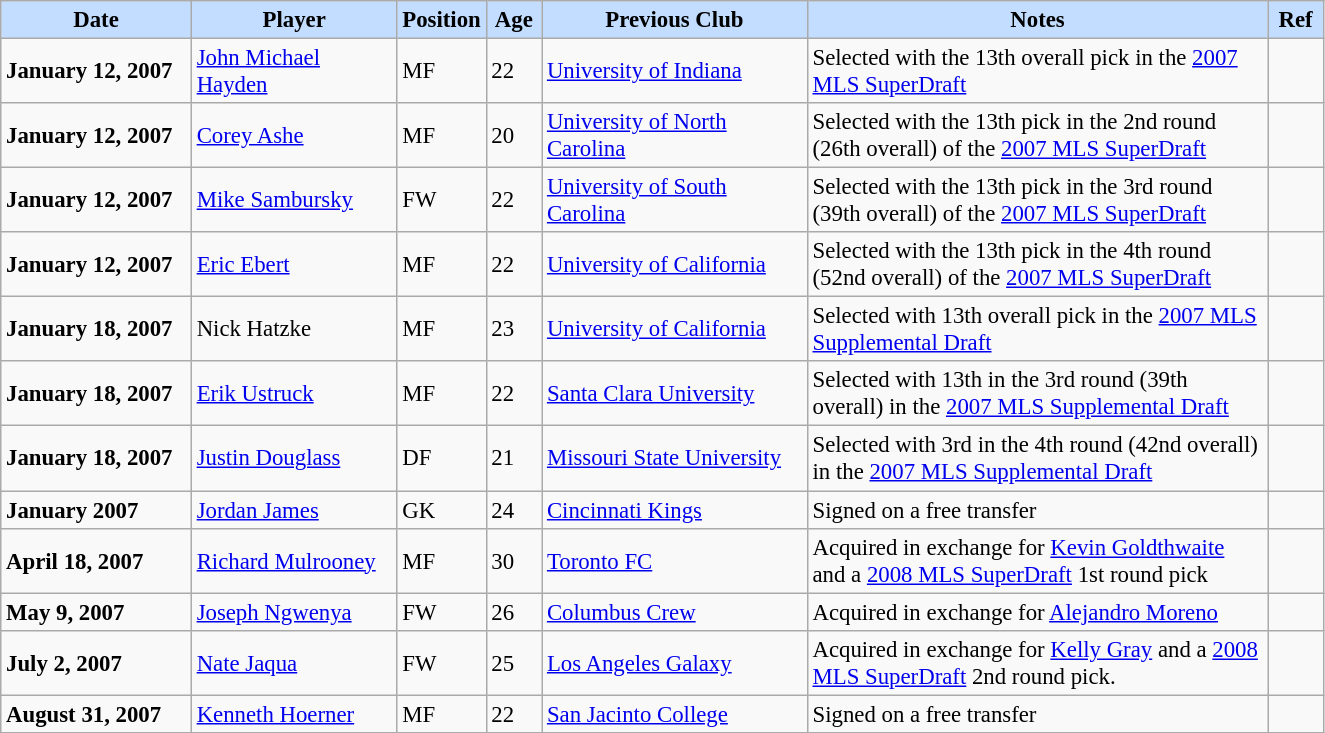<table class="wikitable" style="text-align:left; font-size:95%;">
<tr>
<th style="background:#c2ddff; width:120px;">Date</th>
<th style="background:#c2ddff; width:130px;">Player</th>
<th style="background:#c2ddff; width:50px;">Position</th>
<th style="background:#c2ddff; width:30px;">Age</th>
<th style="background:#c2ddff; width:170px;">Previous Club</th>
<th style="background:#c2ddff; width:300px;">Notes</th>
<th style="background:#c2ddff; width:30px;">Ref</th>
</tr>
<tr>
<td><strong>January 12, 2007</strong></td>
<td> <a href='#'>John Michael Hayden</a></td>
<td>MF</td>
<td>22</td>
<td><a href='#'>University of Indiana</a></td>
<td>Selected with the 13th overall pick in the <a href='#'>2007 MLS SuperDraft</a></td>
<td></td>
</tr>
<tr>
<td><strong>January 12, 2007</strong></td>
<td> <a href='#'>Corey Ashe</a></td>
<td>MF</td>
<td>20</td>
<td><a href='#'>University of North Carolina</a></td>
<td>Selected with the 13th pick in the 2nd round (26th overall) of the <a href='#'>2007 MLS SuperDraft</a></td>
<td></td>
</tr>
<tr>
<td><strong>January 12, 2007</strong></td>
<td> <a href='#'>Mike Sambursky</a></td>
<td>FW</td>
<td>22</td>
<td><a href='#'>University of South Carolina</a></td>
<td>Selected with the 13th pick in the 3rd round (39th overall) of the <a href='#'>2007 MLS SuperDraft</a></td>
<td></td>
</tr>
<tr>
<td><strong>January 12, 2007</strong></td>
<td> <a href='#'>Eric Ebert</a></td>
<td>MF</td>
<td>22</td>
<td><a href='#'>University of California</a></td>
<td>Selected with the 13th pick in the 4th round (52nd overall) of the <a href='#'>2007 MLS SuperDraft</a></td>
<td></td>
</tr>
<tr>
<td><strong>January 18, 2007</strong></td>
<td> Nick Hatzke</td>
<td>MF</td>
<td>23</td>
<td><a href='#'>University of California</a></td>
<td>Selected with 13th overall pick in the <a href='#'>2007 MLS Supplemental Draft</a></td>
<td></td>
</tr>
<tr>
<td><strong>January 18, 2007</strong></td>
<td> <a href='#'>Erik Ustruck</a></td>
<td>MF</td>
<td>22</td>
<td><a href='#'>Santa Clara University</a></td>
<td>Selected with 13th in the 3rd round (39th overall) in the <a href='#'>2007 MLS Supplemental Draft</a></td>
<td></td>
</tr>
<tr>
<td><strong>January 18, 2007</strong></td>
<td> <a href='#'>Justin Douglass</a></td>
<td>DF</td>
<td>21</td>
<td><a href='#'>Missouri State University</a></td>
<td>Selected with 3rd in the 4th round (42nd overall) in the <a href='#'>2007 MLS Supplemental Draft</a></td>
<td></td>
</tr>
<tr>
<td><strong>January 2007</strong></td>
<td> <a href='#'>Jordan James</a></td>
<td>GK</td>
<td>24</td>
<td> <a href='#'>Cincinnati Kings</a></td>
<td>Signed on a free transfer</td>
<td></td>
</tr>
<tr>
<td><strong>April 18, 2007</strong></td>
<td> <a href='#'>Richard Mulrooney</a></td>
<td>MF</td>
<td>30</td>
<td> <a href='#'>Toronto FC</a></td>
<td>Acquired in exchange for <a href='#'>Kevin Goldthwaite</a> and a <a href='#'>2008 MLS SuperDraft</a> 1st round pick</td>
<td></td>
</tr>
<tr>
<td><strong>May 9, 2007</strong></td>
<td> <a href='#'>Joseph Ngwenya</a></td>
<td>FW</td>
<td>26</td>
<td> <a href='#'>Columbus Crew</a></td>
<td>Acquired in exchange for <a href='#'>Alejandro Moreno</a></td>
<td></td>
</tr>
<tr>
<td><strong>July 2, 2007</strong></td>
<td> <a href='#'>Nate Jaqua</a></td>
<td>FW</td>
<td>25</td>
<td> <a href='#'>Los Angeles Galaxy</a></td>
<td>Acquired in exchange for <a href='#'>Kelly Gray</a> and a <a href='#'>2008 MLS SuperDraft</a> 2nd round pick.</td>
<td></td>
</tr>
<tr>
<td><strong>August 31, 2007</strong></td>
<td> <a href='#'>Kenneth Hoerner</a></td>
<td>MF</td>
<td>22</td>
<td><a href='#'>San Jacinto College</a></td>
<td>Signed on a free transfer</td>
<td></td>
</tr>
</table>
